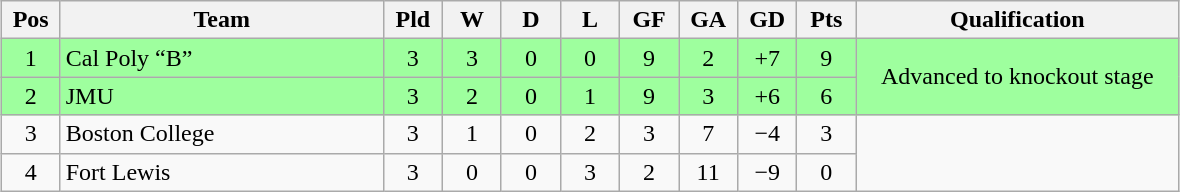<table class="wikitable" style="text-align:center; margin: 1em auto">
<tr>
<th style="width:2em">Pos</th>
<th style="width:13em">Team</th>
<th style="width:2em">Pld</th>
<th style="width:2em">W</th>
<th style="width:2em">D</th>
<th style="width:2em">L</th>
<th style="width:2em">GF</th>
<th style="width:2em">GA</th>
<th style="width:2em">GD</th>
<th style="width:2em">Pts</th>
<th style="width:13em">Qualification</th>
</tr>
<tr bgcolor="#9eff9e">
<td>1</td>
<td style="text-align:left">Cal Poly “B”</td>
<td>3</td>
<td>3</td>
<td>0</td>
<td>0</td>
<td>9</td>
<td>2</td>
<td>+7</td>
<td>9</td>
<td rowspan="2">Advanced to knockout stage</td>
</tr>
<tr bgcolor="#9eff9e">
<td>2</td>
<td style="text-align:left">JMU</td>
<td>3</td>
<td>2</td>
<td>0</td>
<td>1</td>
<td>9</td>
<td>3</td>
<td>+6</td>
<td>6</td>
</tr>
<tr>
<td>3</td>
<td style="text-align:left">Boston College</td>
<td>3</td>
<td>1</td>
<td>0</td>
<td>2</td>
<td>3</td>
<td>7</td>
<td>−4</td>
<td>3</td>
</tr>
<tr>
<td>4</td>
<td style="text-align:left">Fort Lewis</td>
<td>3</td>
<td>0</td>
<td>0</td>
<td>3</td>
<td>2</td>
<td>11</td>
<td>−9</td>
<td>0</td>
</tr>
</table>
